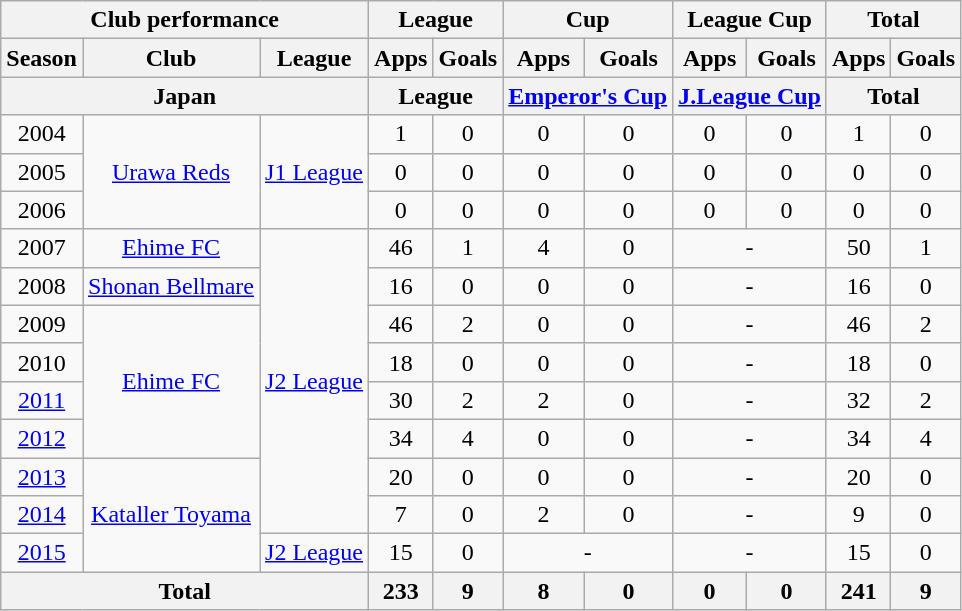<table class="wikitable" style="text-align:center;">
<tr>
<th colspan=3>Club performance</th>
<th colspan=2>League</th>
<th colspan=2>Cup</th>
<th colspan=2>League Cup</th>
<th colspan=2>Total</th>
</tr>
<tr>
<th>Season</th>
<th>Club</th>
<th>League</th>
<th>Apps</th>
<th>Goals</th>
<th>Apps</th>
<th>Goals</th>
<th>Apps</th>
<th>Goals</th>
<th>Apps</th>
<th>Goals</th>
</tr>
<tr>
<th colspan=3>Japan</th>
<th colspan=2>League</th>
<th colspan=2><a href='#'>Emperor's Cup</a></th>
<th colspan=2><a href='#'>J.League Cup</a></th>
<th colspan=2>Total</th>
</tr>
<tr>
<td>2004</td>
<td rowspan="3"><a href='#'>Urawa Reds</a></td>
<td rowspan="3"><a href='#'>J1 League</a></td>
<td>1</td>
<td>0</td>
<td>0</td>
<td>0</td>
<td>0</td>
<td>0</td>
<td>1</td>
<td>0</td>
</tr>
<tr>
<td>2005</td>
<td>0</td>
<td>0</td>
<td>0</td>
<td>0</td>
<td>0</td>
<td>0</td>
<td>0</td>
<td>0</td>
</tr>
<tr>
<td>2006</td>
<td>0</td>
<td>0</td>
<td>0</td>
<td>0</td>
<td>0</td>
<td>0</td>
<td>0</td>
<td>0</td>
</tr>
<tr>
<td>2007</td>
<td><a href='#'>Ehime FC</a></td>
<td rowspan="8"><a href='#'>J2 League</a></td>
<td>46</td>
<td>1</td>
<td>4</td>
<td>0</td>
<td colspan="2">-</td>
<td>50</td>
<td>1</td>
</tr>
<tr>
<td>2008</td>
<td><a href='#'>Shonan Bellmare</a></td>
<td>16</td>
<td>0</td>
<td>0</td>
<td>0</td>
<td colspan="2">-</td>
<td>16</td>
<td>0</td>
</tr>
<tr>
<td>2009</td>
<td rowspan="4"><a href='#'>Ehime FC</a></td>
<td>46</td>
<td>2</td>
<td>0</td>
<td>0</td>
<td colspan="2">-</td>
<td>46</td>
<td>2</td>
</tr>
<tr>
<td>2010</td>
<td>18</td>
<td>0</td>
<td>0</td>
<td>0</td>
<td colspan="2">-</td>
<td>18</td>
<td>0</td>
</tr>
<tr>
<td><a href='#'>2011</a></td>
<td>30</td>
<td>2</td>
<td>2</td>
<td>0</td>
<td colspan="2">-</td>
<td>32</td>
<td>2</td>
</tr>
<tr>
<td><a href='#'>2012</a></td>
<td>34</td>
<td>4</td>
<td>0</td>
<td>0</td>
<td colspan="2">-</td>
<td>34</td>
<td>4</td>
</tr>
<tr>
<td><a href='#'>2013</a></td>
<td rowspan="3"><a href='#'>Kataller Toyama</a></td>
<td>20</td>
<td>0</td>
<td>0</td>
<td>0</td>
<td colspan="2">-</td>
<td>20</td>
<td>0</td>
</tr>
<tr>
<td><a href='#'>2014</a></td>
<td>7</td>
<td>0</td>
<td>2</td>
<td>0</td>
<td colspan="2">-</td>
<td>9</td>
<td>0</td>
</tr>
<tr>
<td><a href='#'>2015</a></td>
<td><a href='#'>J2 League</a></td>
<td>15</td>
<td>0</td>
<td colspan="2">-</td>
<td colspan="2">-</td>
<td>15</td>
<td>0</td>
</tr>
<tr>
<th colspan=3>Total</th>
<th>233</th>
<th>9</th>
<th>8</th>
<th>0</th>
<th>0</th>
<th>0</th>
<th>241</th>
<th>9</th>
</tr>
</table>
